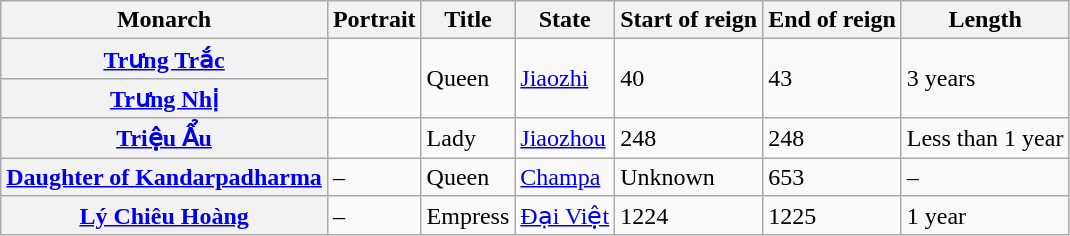<table class="wikitable sortable">
<tr>
<th>Monarch</th>
<th>Portrait</th>
<th>Title</th>
<th>State</th>
<th>Start of reign</th>
<th>End of reign</th>
<th>Length</th>
</tr>
<tr>
<th><a href='#'>Trưng Trắc</a></th>
<td rowspan="2"></td>
<td rowspan="2">Queen</td>
<td rowspan="2"><a href='#'>Jiaozhi</a></td>
<td rowspan="2">40</td>
<td rowspan="2">43</td>
<td rowspan="2">3 years</td>
</tr>
<tr>
<th><a href='#'>Trưng Nhị</a></th>
</tr>
<tr>
<th><a href='#'>Triệu Ẩu</a></th>
<td></td>
<td>Lady</td>
<td><a href='#'>Jiaozhou</a></td>
<td>248</td>
<td>248</td>
<td>Less than 1 year</td>
</tr>
<tr>
<th><a href='#'>Daughter of Kandarpadharma</a></th>
<td>–</td>
<td>Queen</td>
<td><a href='#'>Champa</a></td>
<td>Unknown</td>
<td>653</td>
<td>–</td>
</tr>
<tr>
<th><a href='#'>Lý Chiêu Hoàng</a></th>
<td>–</td>
<td>Empress</td>
<td><a href='#'>Đại Việt</a></td>
<td>1224</td>
<td>1225</td>
<td>1 year</td>
</tr>
</table>
